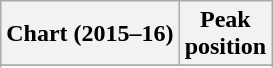<table class="wikitable plainrowheaders sortable" style="text-align:center;">
<tr>
<th scope="col">Chart (2015–16)</th>
<th scope="col">Peak<br>position</th>
</tr>
<tr>
</tr>
<tr>
</tr>
<tr>
</tr>
<tr>
</tr>
<tr>
</tr>
<tr>
</tr>
<tr>
</tr>
<tr>
</tr>
<tr>
</tr>
<tr>
</tr>
<tr>
</tr>
<tr>
</tr>
<tr>
</tr>
<tr>
</tr>
<tr>
</tr>
</table>
